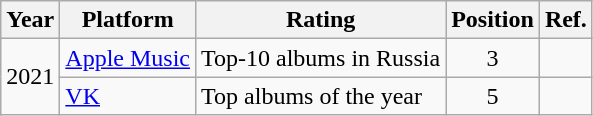<table class="wikitable">
<tr>
<th>Year</th>
<th>Platform</th>
<th>Rating</th>
<th>Position</th>
<th>Ref.</th>
</tr>
<tr>
<td rowspan="2">2021</td>
<td><a href='#'>Apple Music</a></td>
<td>Top-10 albums in Russia</td>
<td align="center">3</td>
<td align="center"></td>
</tr>
<tr>
<td><a href='#'>VK</a></td>
<td>Top albums of the year</td>
<td align="center">5</td>
<td align="center"></td>
</tr>
</table>
